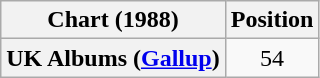<table class="wikitable plainrowheaders" style="text-align:center">
<tr>
<th scope="col">Chart (1988)</th>
<th scope="col">Position</th>
</tr>
<tr>
<th scope="row">UK Albums (<a href='#'>Gallup</a>)</th>
<td>54</td>
</tr>
</table>
